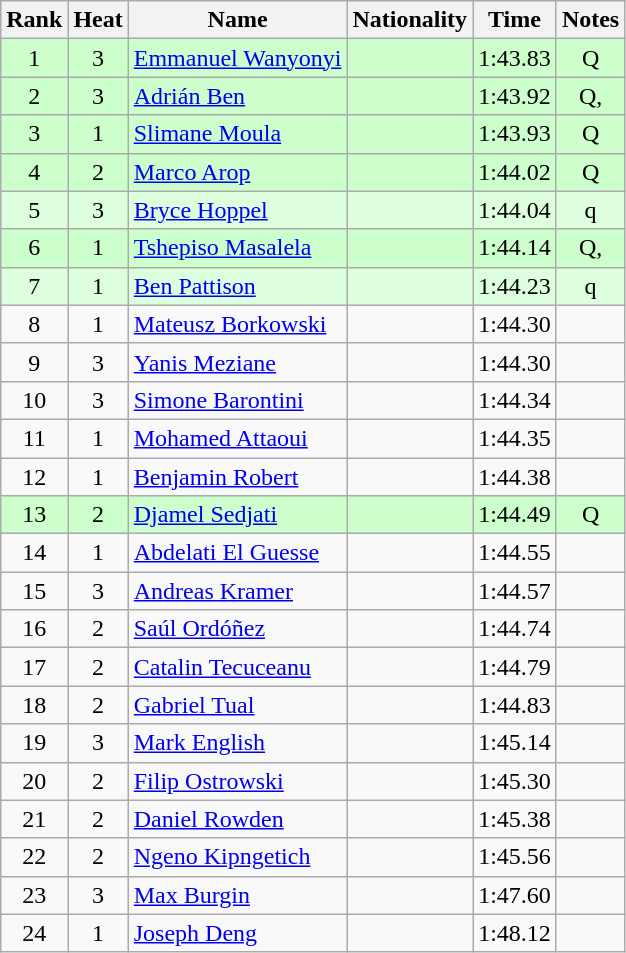<table class="wikitable sortable" style="text-align:center">
<tr>
<th>Rank</th>
<th>Heat</th>
<th>Name</th>
<th>Nationality</th>
<th>Time</th>
<th>Notes</th>
</tr>
<tr bgcolor=ccffcc>
<td>1</td>
<td>3</td>
<td align="left"><a href='#'>Emmanuel Wanyonyi</a></td>
<td align="left"></td>
<td>1:43.83</td>
<td>Q</td>
</tr>
<tr bgcolor=ccffcc>
<td>2</td>
<td>3</td>
<td align="left"><a href='#'>Adrián Ben</a></td>
<td align="left"></td>
<td>1:43.92</td>
<td>Q, </td>
</tr>
<tr bgcolor=ccffcc>
<td>3</td>
<td>1</td>
<td align="left"><a href='#'>Slimane Moula</a></td>
<td align="left"></td>
<td>1:43.93</td>
<td>Q</td>
</tr>
<tr bgcolor=ccffcc>
<td>4</td>
<td>2</td>
<td align="left"><a href='#'>Marco Arop</a></td>
<td align="left"></td>
<td>1:44.02</td>
<td>Q</td>
</tr>
<tr bgcolor=ddffdd>
<td>5</td>
<td>3</td>
<td align="left"><a href='#'>Bryce Hoppel</a></td>
<td align="left"></td>
<td>1:44.04</td>
<td>q</td>
</tr>
<tr bgcolor=ccffcc>
<td>6</td>
<td>1</td>
<td align="left"><a href='#'>Tshepiso Masalela</a></td>
<td align="left"></td>
<td>1:44.14</td>
<td>Q, </td>
</tr>
<tr bgcolor=ddffdd>
<td>7</td>
<td>1</td>
<td align="left"><a href='#'>Ben Pattison</a></td>
<td align="left"></td>
<td>1:44.23</td>
<td>q</td>
</tr>
<tr>
<td>8</td>
<td>1</td>
<td align="left"><a href='#'>Mateusz Borkowski</a></td>
<td align="left"></td>
<td>1:44.30</td>
<td></td>
</tr>
<tr>
<td>9</td>
<td>3</td>
<td align="left"><a href='#'>Yanis Meziane</a></td>
<td align="left"></td>
<td>1:44.30</td>
<td></td>
</tr>
<tr>
<td>10</td>
<td>3</td>
<td align="left"><a href='#'>Simone Barontini</a></td>
<td align="left"></td>
<td>1:44.34</td>
<td></td>
</tr>
<tr>
<td>11</td>
<td>1</td>
<td align="left"><a href='#'>Mohamed Attaoui</a></td>
<td align="left"></td>
<td>1:44.35</td>
<td></td>
</tr>
<tr>
<td>12</td>
<td>1</td>
<td align="left"><a href='#'>Benjamin Robert</a></td>
<td align="left"></td>
<td>1:44.38</td>
<td></td>
</tr>
<tr bgcolor=ccffcc>
<td>13</td>
<td>2</td>
<td align="left"><a href='#'>Djamel Sedjati</a></td>
<td align="left"></td>
<td>1:44.49</td>
<td>Q</td>
</tr>
<tr>
<td>14</td>
<td>1</td>
<td align="left"><a href='#'>Abdelati El Guesse</a></td>
<td align="left"></td>
<td>1:44.55</td>
<td></td>
</tr>
<tr>
<td>15</td>
<td>3</td>
<td align="left"><a href='#'>Andreas Kramer</a></td>
<td align="left"></td>
<td>1:44.57</td>
<td></td>
</tr>
<tr>
<td>16</td>
<td>2</td>
<td align="left"><a href='#'>Saúl Ordóñez</a></td>
<td align="left"></td>
<td>1:44.74</td>
<td></td>
</tr>
<tr>
<td>17</td>
<td>2</td>
<td align="left"><a href='#'>Catalin Tecuceanu</a></td>
<td align="left"></td>
<td>1:44.79</td>
<td></td>
</tr>
<tr>
<td>18</td>
<td>2</td>
<td align="left"><a href='#'>Gabriel Tual</a></td>
<td align="left"></td>
<td>1:44.83</td>
<td></td>
</tr>
<tr>
<td>19</td>
<td>3</td>
<td align="left"><a href='#'>Mark English</a></td>
<td align="left"></td>
<td>1:45.14</td>
<td></td>
</tr>
<tr>
<td>20</td>
<td>2</td>
<td align="left"><a href='#'>Filip Ostrowski</a></td>
<td align="left"></td>
<td>1:45.30</td>
<td></td>
</tr>
<tr>
<td>21</td>
<td>2</td>
<td align="left"><a href='#'>Daniel Rowden</a></td>
<td align="left"></td>
<td>1:45.38</td>
<td></td>
</tr>
<tr>
<td>22</td>
<td>2</td>
<td align="left"><a href='#'>Ngeno Kipngetich</a></td>
<td align="left"></td>
<td>1:45.56</td>
<td></td>
</tr>
<tr>
<td>23</td>
<td>3</td>
<td align="left"><a href='#'>Max Burgin</a></td>
<td align="left"></td>
<td>1:47.60</td>
<td></td>
</tr>
<tr>
<td>24</td>
<td>1</td>
<td align="left"><a href='#'>Joseph Deng</a></td>
<td align="left"></td>
<td>1:48.12</td>
<td></td>
</tr>
</table>
